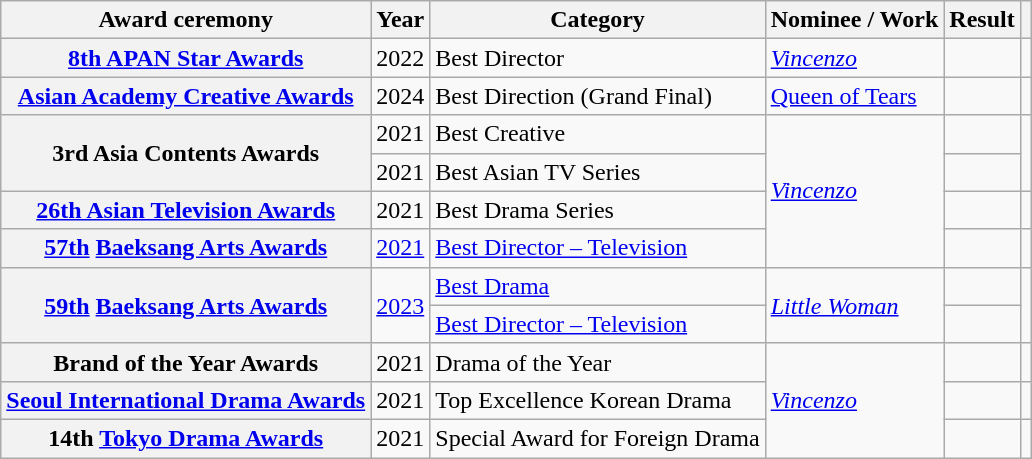<table class="wikitable plainrowheaders">
<tr>
<th scope="col">Award ceremony</th>
<th scope="col">Year</th>
<th scope="col">Category</th>
<th scope="col">Nominee / Work</th>
<th scope="col">Result</th>
<th scope="col" class="unsortable"></th>
</tr>
<tr>
<th scope="row"><a href='#'>8th APAN Star Awards</a></th>
<td>2022</td>
<td>Best Director</td>
<td><em><a href='#'>Vincenzo</a></em></td>
<td></td>
<td></td>
</tr>
<tr>
<th scope="row"><a href='#'>Asian Academy Creative Awards</a></th>
<td style="text-align:center">2024</td>
<td>Best Direction (Grand Final)</td>
<td><a href='#'>Queen of Tears</a></td>
<td></td>
<td></td>
</tr>
<tr>
<th rowspan="2" scope="row">3rd Asia Contents Awards</th>
<td>2021</td>
<td>Best Creative</td>
<td rowspan="4"><em><a href='#'>Vincenzo</a></em></td>
<td></td>
<td rowspan="2"></td>
</tr>
<tr>
<td>2021</td>
<td>Best Asian TV Series</td>
<td></td>
</tr>
<tr>
<th scope="row"><a href='#'>26th Asian Television Awards</a></th>
<td>2021</td>
<td>Best Drama Series</td>
<td></td>
<td></td>
</tr>
<tr>
<th scope="row"><a href='#'>57th</a> <a href='#'>Baeksang Arts Awards</a></th>
<td style="text-align:center"><a href='#'>2021</a></td>
<td><a href='#'>Best Director – Television</a></td>
<td></td>
<td></td>
</tr>
<tr>
<th rowspan="2" scope="row"><a href='#'>59th</a> <a href='#'>Baeksang Arts Awards</a></th>
<td rowspan="2"><a href='#'>2023</a></td>
<td><a href='#'>Best Drama</a></td>
<td rowspan="2"><em><a href='#'>Little Woman</a></em></td>
<td></td>
<td rowspan="2"></td>
</tr>
<tr>
<td><a href='#'>Best Director – Television</a></td>
<td></td>
</tr>
<tr>
<th scope="row">Brand of the Year Awards</th>
<td>2021</td>
<td>Drama of the Year</td>
<td rowspan="3"><em><a href='#'>Vincenzo</a></em></td>
<td></td>
<td></td>
</tr>
<tr>
<th scope="row"><a href='#'>Seoul International Drama Awards</a></th>
<td>2021</td>
<td>Top Excellence Korean Drama</td>
<td></td>
<td></td>
</tr>
<tr>
<th scope="row">14th <a href='#'>Tokyo Drama Awards</a></th>
<td>2021</td>
<td>Special Award for Foreign Drama</td>
<td></td>
<td></td>
</tr>
</table>
